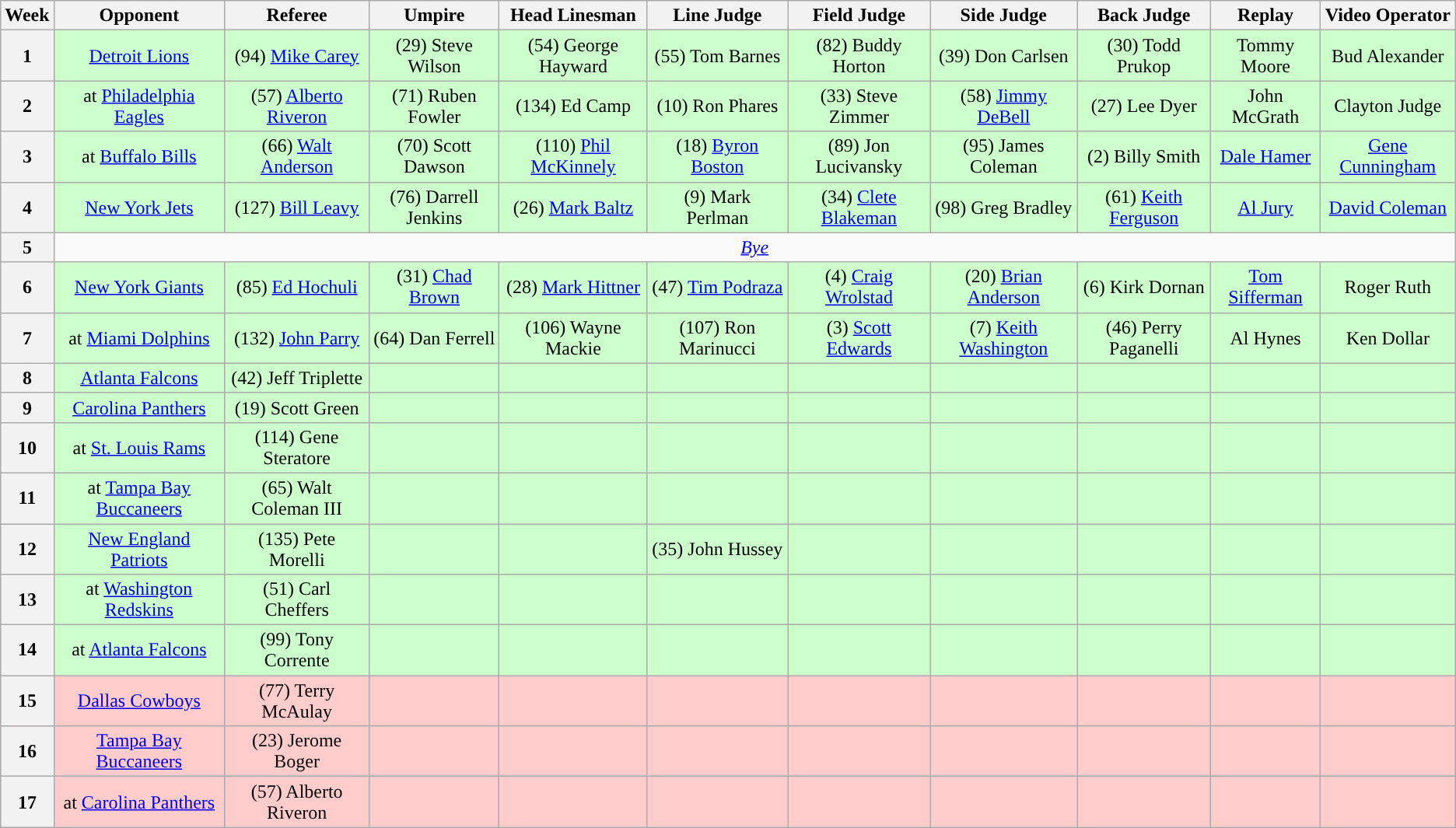<table class="wikitable" style="text-align:center;">
<tr>
<th>Week</th>
<th>Opponent</th>
<th>Referee</th>
<th>Umpire</th>
<th>Head Linesman</th>
<th>Line Judge</th>
<th>Field Judge</th>
<th>Side Judge</th>
<th>Back Judge</th>
<th>Replay</th>
<th>Video Operator</th>
</tr>
<tr style="background:#cfc;">
<th>1</th>
<td><a href='#'>Detroit Lions</a></td>
<td>(94) <a href='#'>Mike Carey</a></td>
<td>(29) Steve Wilson</td>
<td>(54) George Hayward</td>
<td>(55) Tom Barnes</td>
<td>(82) Buddy Horton</td>
<td>(39) Don Carlsen</td>
<td>(30) Todd Prukop</td>
<td>Tommy Moore</td>
<td>Bud Alexander</td>
</tr>
<tr style="background:#cfc;">
<th>2</th>
<td>at <a href='#'>Philadelphia Eagles</a></td>
<td>(57) <a href='#'>Alberto Riveron</a></td>
<td>(71) Ruben Fowler</td>
<td>(134) Ed Camp</td>
<td>(10) Ron Phares</td>
<td>(33) Steve Zimmer</td>
<td>(58) <a href='#'>Jimmy DeBell</a></td>
<td>(27) Lee Dyer</td>
<td>John McGrath</td>
<td>Clayton Judge</td>
</tr>
<tr style="background:#cfc;">
<th>3</th>
<td>at <a href='#'>Buffalo Bills</a></td>
<td>(66) <a href='#'>Walt Anderson</a></td>
<td>(70) Scott Dawson</td>
<td>(110) <a href='#'>Phil McKinnely</a></td>
<td>(18) <a href='#'>Byron Boston</a></td>
<td>(89) Jon Lucivansky</td>
<td>(95) James Coleman</td>
<td>(2) Billy Smith</td>
<td><a href='#'>Dale Hamer</a></td>
<td><a href='#'>Gene Cunningham</a></td>
</tr>
<tr style="background:#cfc;">
<th>4</th>
<td><a href='#'>New York Jets</a></td>
<td>(127) <a href='#'>Bill Leavy</a></td>
<td>(76) Darrell Jenkins</td>
<td>(26) <a href='#'>Mark Baltz</a></td>
<td>(9) Mark Perlman</td>
<td>(34) <a href='#'>Clete Blakeman</a></td>
<td>(98) Greg Bradley</td>
<td>(61) <a href='#'>Keith Ferguson</a></td>
<td><a href='#'>Al Jury</a></td>
<td><a href='#'>David Coleman</a></td>
</tr>
<tr>
<th>5</th>
<td colspan="11"><em><a href='#'>Bye</a></em></td>
</tr>
<tr style="background:#cfc;">
<th>6</th>
<td><a href='#'>New York Giants</a></td>
<td>(85) <a href='#'>Ed Hochuli</a></td>
<td>(31) <a href='#'>Chad Brown</a></td>
<td>(28) <a href='#'>Mark Hittner</a></td>
<td>(47) <a href='#'>Tim Podraza</a></td>
<td>(4) <a href='#'>Craig Wrolstad</a></td>
<td>(20) <a href='#'>Brian Anderson</a></td>
<td>(6) Kirk Dornan</td>
<td><a href='#'>Tom Sifferman</a></td>
<td>Roger Ruth</td>
</tr>
<tr style="background:#cfc;">
<th>7</th>
<td>at <a href='#'>Miami Dolphins</a></td>
<td>(132) <a href='#'>John Parry</a></td>
<td>(64) Dan Ferrell</td>
<td>(106) Wayne Mackie</td>
<td>(107) Ron Marinucci</td>
<td>(3) <a href='#'>Scott Edwards</a></td>
<td>(7) <a href='#'>Keith Washington</a></td>
<td>(46) Perry Paganelli</td>
<td>Al Hynes</td>
<td>Ken Dollar</td>
</tr>
<tr style="background:#cfc;">
<th>8</th>
<td><a href='#'>Atlanta Falcons</a></td>
<td>(42) Jeff Triplette</td>
<td></td>
<td></td>
<td></td>
<td></td>
<td></td>
<td></td>
<td></td>
<td></td>
</tr>
<tr style="background:#cfc;">
<th>9</th>
<td><a href='#'>Carolina Panthers</a></td>
<td>(19) Scott Green</td>
<td></td>
<td></td>
<td></td>
<td></td>
<td></td>
<td></td>
<td></td>
<td></td>
</tr>
<tr style="background:#cfc;">
<th>10</th>
<td>at <a href='#'>St. Louis Rams</a></td>
<td>(114) Gene Steratore</td>
<td></td>
<td></td>
<td></td>
<td></td>
<td></td>
<td></td>
<td></td>
<td></td>
</tr>
<tr style="background:#cfc;">
<th>11</th>
<td>at <a href='#'>Tampa Bay Buccaneers</a></td>
<td>(65) Walt Coleman III</td>
<td></td>
<td></td>
<td></td>
<td></td>
<td></td>
<td></td>
<td></td>
<td></td>
</tr>
<tr style="background:#cfc;">
<th>12</th>
<td><a href='#'>New England Patriots</a></td>
<td>(135) Pete Morelli</td>
<td></td>
<td></td>
<td>(35) John Hussey</td>
<td></td>
<td></td>
<td></td>
<td></td>
<td></td>
</tr>
<tr style="background:#cfc;">
<th>13</th>
<td>at <a href='#'>Washington Redskins</a></td>
<td>(51) Carl Cheffers</td>
<td></td>
<td></td>
<td></td>
<td></td>
<td></td>
<td></td>
<td></td>
<td></td>
</tr>
<tr style="background:#cfc;">
<th>14</th>
<td>at <a href='#'>Atlanta Falcons</a></td>
<td>(99) Tony Corrente</td>
<td></td>
<td></td>
<td></td>
<td></td>
<td></td>
<td></td>
<td></td>
<td></td>
</tr>
<tr style="background:#fcc;">
<th>15</th>
<td><a href='#'>Dallas Cowboys</a></td>
<td>(77) Terry McAulay</td>
<td></td>
<td></td>
<td></td>
<td></td>
<td></td>
<td></td>
<td></td>
<td></td>
</tr>
<tr style="background:#fcc;">
<th>16</th>
<td><a href='#'>Tampa Bay Buccaneers</a></td>
<td>(23) Jerome Boger</td>
<td></td>
<td></td>
<td></td>
<td></td>
<td></td>
<td></td>
<td></td>
<td></td>
</tr>
<tr style="background:#fcc;">
<th>17</th>
<td>at <a href='#'>Carolina Panthers</a></td>
<td>(57) Alberto Riveron</td>
<td></td>
<td></td>
<td></td>
<td></td>
<td></td>
<td></td>
<td></td>
<td></td>
</tr>
</table>
